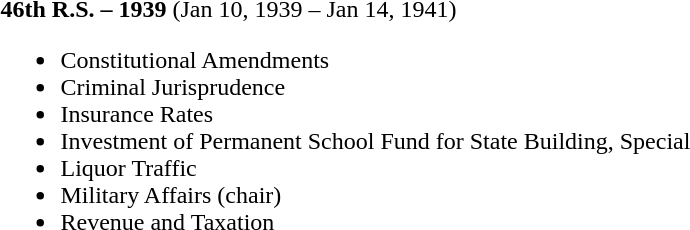<table>
<tr>
<td><strong>46th R.S. – 1939</strong> (Jan 10, 1939 – Jan 14, 1941)<br><ul><li>Constitutional Amendments</li><li>Criminal Jurisprudence</li><li>Insurance Rates</li><li>Investment of Permanent School Fund for State Building, Special</li><li>Liquor Traffic</li><li>Military Affairs (chair)</li><li>Revenue and Taxation</li></ul></td>
</tr>
</table>
